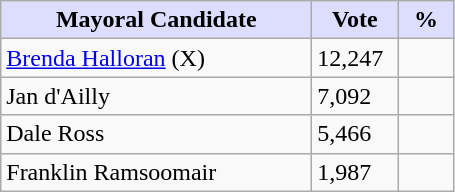<table class="wikitable">
<tr>
<th style="background:#ddf; width:200px;">Mayoral Candidate </th>
<th style="background:#ddf; width:50px;">Vote</th>
<th style="background:#ddf; width:30px;">%</th>
</tr>
<tr>
<td><a href='#'>Brenda Halloran</a> (X)</td>
<td>12,247</td>
<td></td>
</tr>
<tr>
<td>Jan d'Ailly</td>
<td>7,092</td>
<td></td>
</tr>
<tr>
<td>Dale Ross</td>
<td>5,466</td>
<td></td>
</tr>
<tr>
<td>Franklin Ramsoomair</td>
<td>1,987</td>
<td></td>
</tr>
</table>
